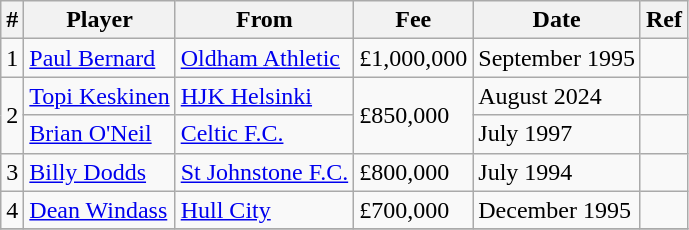<table class="wikitable sortable">
<tr>
<th>#</th>
<th>Player</th>
<th>From</th>
<th>Fee</th>
<th>Date</th>
<th>Ref</th>
</tr>
<tr>
<td>1</td>
<td> <a href='#'>Paul Bernard</a></td>
<td> <a href='#'>Oldham Athletic</a></td>
<td>£1,000,000</td>
<td>September 1995</td>
<td></td>
</tr>
<tr>
<td rowspan="2">2</td>
<td> <a href='#'>Topi Keskinen</a></td>
<td> <a href='#'>HJK Helsinki</a></td>
<td rowspan="2">£850,000</td>
<td>August 2024</td>
<td></td>
</tr>
<tr>
<td> <a href='#'>Brian O'Neil</a></td>
<td> <a href='#'>Celtic F.C.</a></td>
<td>July 1997</td>
<td></td>
</tr>
<tr>
<td>3</td>
<td> <a href='#'>Billy Dodds</a></td>
<td> <a href='#'>St Johnstone F.C.</a></td>
<td>£800,000</td>
<td>July 1994</td>
<td></td>
</tr>
<tr>
<td>4</td>
<td> <a href='#'>Dean Windass</a></td>
<td> <a href='#'>Hull City</a></td>
<td>£700,000</td>
<td>December 1995</td>
<td></td>
</tr>
<tr>
</tr>
</table>
